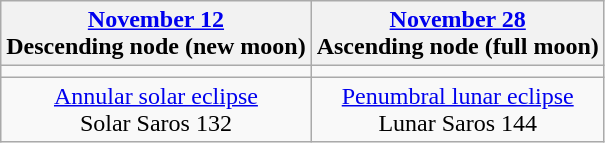<table class="wikitable">
<tr>
<th><a href='#'>November 12</a><br>Descending node (new moon)</th>
<th><a href='#'>November 28</a><br>Ascending node (full moon)</th>
</tr>
<tr>
<td></td>
<td></td>
</tr>
<tr align=center>
<td><a href='#'>Annular solar eclipse</a><br>Solar Saros 132</td>
<td><a href='#'>Penumbral lunar eclipse</a><br>Lunar Saros 144</td>
</tr>
</table>
